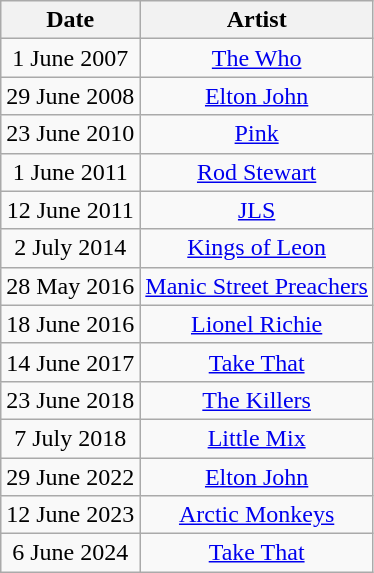<table class="wikitable" style="text-align: center width=60%">
<tr>
<th><strong>Date</strong></th>
<th><strong>Artist</strong></th>
</tr>
<tr style="text-align:center;">
<td>1 June 2007</td>
<td><a href='#'>The Who</a></td>
</tr>
<tr style="text-align:center;">
<td>29 June 2008</td>
<td><a href='#'>Elton John</a></td>
</tr>
<tr>
<td style="text-align:center;">23 June 2010</td>
<td style="text-align:center;"><a href='#'>Pink</a></td>
</tr>
<tr style="text-align:center;">
<td>1 June 2011</td>
<td><a href='#'>Rod Stewart</a></td>
</tr>
<tr style="text-align:center;">
<td>12 June 2011</td>
<td><a href='#'>JLS</a></td>
</tr>
<tr style="text-align:center;">
<td>2 July 2014</td>
<td><a href='#'>Kings of Leon</a></td>
</tr>
<tr style="text-align:center;">
<td>28 May 2016</td>
<td><a href='#'>Manic Street Preachers</a></td>
</tr>
<tr style="text-align:center;">
<td>18 June 2016</td>
<td><a href='#'>Lionel Richie</a></td>
</tr>
<tr style="text-align:center;">
<td>14 June 2017</td>
<td><a href='#'>Take That</a></td>
</tr>
<tr style="text-align:center;">
<td>23 June 2018</td>
<td><a href='#'>The Killers</a></td>
</tr>
<tr style="text-align:center;">
<td>7 July 2018</td>
<td><a href='#'>Little Mix</a></td>
</tr>
<tr style="text-align:center;">
<td>29 June 2022</td>
<td><a href='#'>Elton John</a></td>
</tr>
<tr style="text-align:center;">
<td>12 June 2023</td>
<td><a href='#'>Arctic Monkeys</a></td>
</tr>
<tr style="text-align:center;">
<td>6 June 2024</td>
<td><a href='#'>Take That</a></td>
</tr>
</table>
